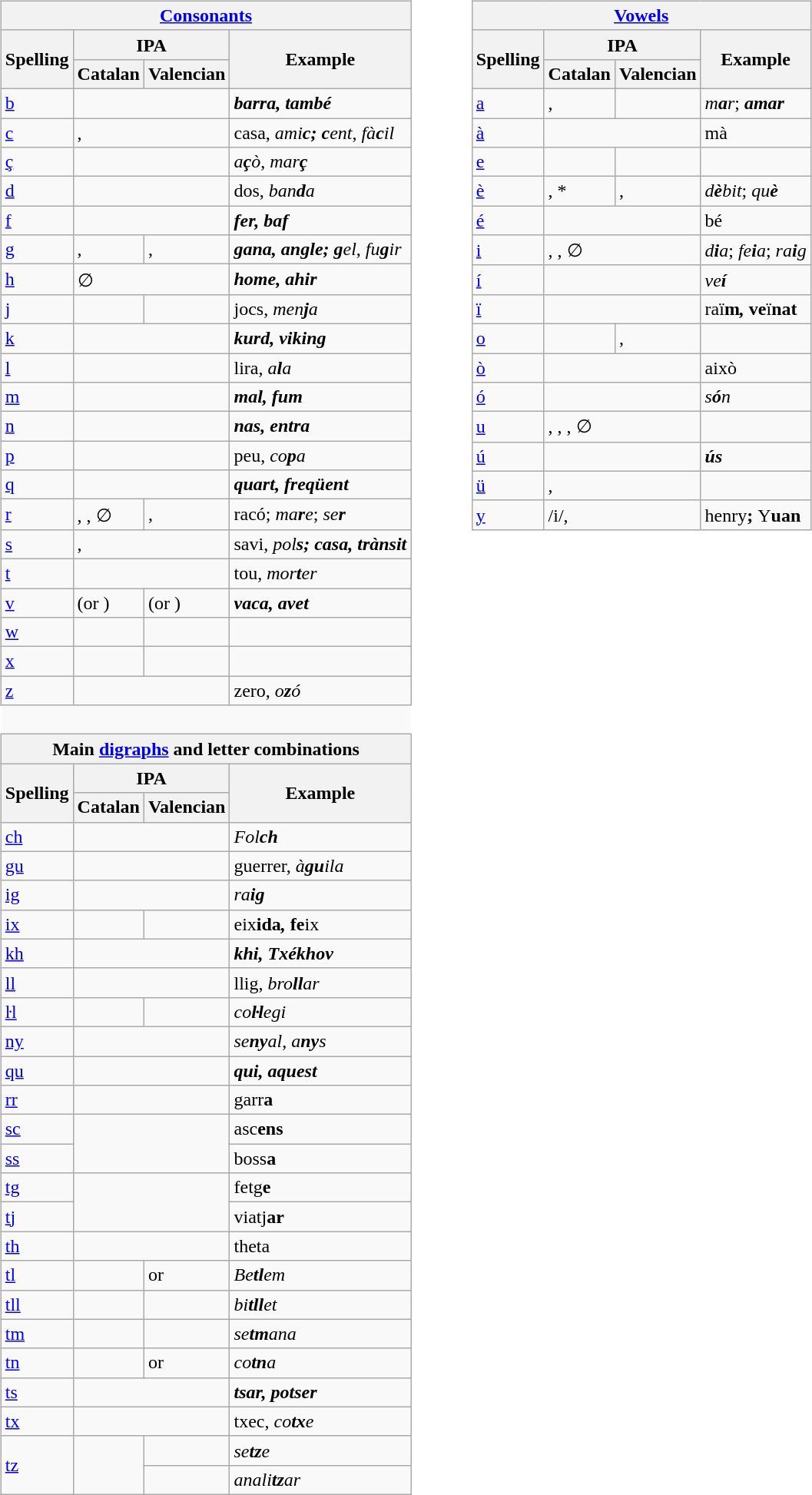<table>
<tr>
<td style="vertical-align: top"><br><table class="wikitable">
<tr>
<th colspan="4"><a href='#'>Consonants</a></th>
</tr>
<tr>
<th rowspan="2">Spelling</th>
<th colspan="2">IPA</th>
<th rowspan="2">Example</th>
</tr>
<tr>
<th>Catalan</th>
<th>Valencian</th>
</tr>
<tr>
<td><a href='#'>b</a></td>
<td colspan="2"></td>
<td><strong><em>b<strong>arra<em>, </em>tam</strong>b<strong>é<em></td>
</tr>
<tr>
<td><a href='#'>c</a></td>
<td colspan="2">, </td>
<td></em></strong>c</strong>asa</em>, <em>ami<strong>c<strong><em>; </em></strong>c</strong>ent</em>, <em>fà<strong>c</strong>il</em></td>
</tr>
<tr>
<td><a href='#'>ç</a></td>
<td colspan="2"></td>
<td><em>a<strong>ç</strong>ò</em>, <em>mar<strong>ç<strong><em></td>
</tr>
<tr>
<td><a href='#'>d</a></td>
<td colspan="2"></td>
<td></em></strong>d</strong>os</em>, <em>ban<strong>d</strong>a</em></td>
</tr>
<tr>
<td><a href='#'>f</a></td>
<td colspan="2"></td>
<td><strong><em>f<strong>er<em>, </em>ba</strong>f</em></strong></td>
</tr>
<tr>
<td><a href='#'>g</a></td>
<td {{no wrap>, </td>
<td {{no wrap>, </td>
<td><strong><em>g<strong>ana<em>, </em>an</strong>g<strong>le<em>; </em></strong>g</strong>el</em>, <em>fu<strong>g</strong>ir</em></td>
</tr>
<tr>
<td><a href='#'>h</a></td>
<td colspan="2">∅</td>
<td><strong><em>h<strong>ome<em>, </em>a</strong>h<strong>ir<em></td>
</tr>
<tr>
<td><a href='#'>j</a></td>
<td></td>
<td></td>
<td></em></strong>j</strong>ocs</em>, <em>men<strong>j</strong>a</em></td>
</tr>
<tr>
<td><a href='#'>k</a></td>
<td colspan="2"></td>
<td><strong><em>k<strong>urd<em>, </em>vi</strong>k<strong>ing<em></td>
</tr>
<tr>
<td><a href='#'>l</a></td>
<td colspan="2"></td>
<td></em></strong>l</strong>ira</em>, <em>a<strong>l</strong>a</em></td>
</tr>
<tr>
<td><a href='#'>m</a></td>
<td colspan="2"></td>
<td><strong><em>m<strong>al<em>, </em>fu</strong>m</em></strong></td>
</tr>
<tr>
<td><a href='#'>n</a></td>
<td colspan="2"></td>
<td><strong><em>n<strong>as<em>, </em>e</strong>n<strong>tra<em></td>
</tr>
<tr>
<td><a href='#'>p</a></td>
<td colspan="2"></td>
<td></em></strong>p</strong>eu</em>, <em>co<strong>p</strong>a</em></td>
</tr>
<tr>
<td><a href='#'>q</a></td>
<td colspan="2"></td>
<td><strong><em>q<strong>uart<em>, </em>fre</strong>q<strong>üent<em></td>
</tr>
<tr>
<td><a href='#'>r</a></td>
<td>, , ∅</td>
<td>, </td>
<td></em></strong>r</strong>acó</em>; <em>ma<strong>r</strong>e</em>; <em>se<strong>r<strong><em></td>
</tr>
<tr>
<td><a href='#'>s</a></td>
<td colspan="2">, </td>
<td></em></strong>s</strong>avi</em>, <em>pol<strong>s<strong><em>; </em>ca</strong>s<strong>a<em>, </em>tràn</strong>s<strong>it<em></td>
</tr>
<tr>
<td><a href='#'>t</a></td>
<td colspan="2"></td>
<td></em></strong>t</strong>ou</em>, <em>mor<strong>t</strong>er</em></td>
</tr>
<tr>
<td><a href='#'>v</a></td>
<td> (or )</td>
<td> (or )</td>
<td><strong><em>v<strong>aca<em>, </em>a</strong>v<strong>et<em></td>
</tr>
<tr>
<td><a href='#'>w</a></td>
<td></td>
<td></td>
<td></td>
</tr>
<tr>
<td><a href='#'>x</a></td>
<td></td>
<td></td>
<td></td>
</tr>
<tr>
<td><a href='#'>z</a></td>
<td colspan="2"></td>
<td></em></strong>z</strong>ero</em>, <em>o<strong>z</strong>ó</em></td>
</tr>
<tr>
<td colspan="4" style="border-left: #fff solid 1px; border-right: #fff solid 1px"> </td>
</tr>
<tr>
<th colspan="4">Main <a href='#'>digraphs</a> and letter combinations</th>
</tr>
<tr>
<th rowspan="2">Spelling</th>
<th colspan="2">IPA</th>
<th rowspan="2">Example</th>
</tr>
<tr>
<th>Catalan</th>
<th>Valencian</th>
</tr>
<tr>
<td><a href='#'>ch</a></td>
<td colspan="2"></td>
<td><em>Fol<strong>ch<strong><em></td>
</tr>
<tr>
<td><a href='#'>gu</a></td>
<td colspan="2"></td>
<td></em></strong>gu</strong>errer</em>, <em>à<strong>gu</strong>ila</em></td>
</tr>
<tr>
<td><a href='#'>ig</a></td>
<td colspan="2"></td>
<td><em>ra<strong>ig<strong><em></td>
</tr>
<tr>
<td><a href='#'>ix</a></td>
<td></td>
<td></td>
<td></em>e</strong>ix<strong>ida<em>, </em>fe</strong>ix</em></strong></td>
</tr>
<tr>
<td><a href='#'>kh</a></td>
<td colspan="2"></td>
<td><strong><em>kh<strong>i<em>, </em>Txé</strong>kh<strong>ov<em></td>
</tr>
<tr>
<td><a href='#'>ll</a></td>
<td colspan="2"></td>
<td></em></strong>ll</strong>ig</em>, <em>bro<strong>ll</strong>ar</em></td>
</tr>
<tr>
<td><a href='#'>ŀl</a></td>
<td></td>
<td></td>
<td><em>co<strong>ŀl</strong>egi</em></td>
</tr>
<tr>
<td><a href='#'>ny</a></td>
<td colspan="2"></td>
<td><em>se<strong>ny</strong>al</em>, <em>a<strong>ny</strong>s</em></td>
</tr>
<tr>
<td><a href='#'>qu</a></td>
<td colspan="2"></td>
<td><strong><em>qu<strong>i<em>, </em>a</strong>qu<strong>est<em></td>
</tr>
<tr>
<td><a href='#'>rr</a></td>
<td colspan="2"></td>
<td></em>ga</strong>rr<strong>a<em></td>
</tr>
<tr>
<td><a href='#'>sc</a></td>
<td colspan="2" rowspan="2"></td>
<td></em>a</strong>sc<strong>ens<em></td>
</tr>
<tr>
<td><a href='#'>ss</a></td>
<td></em>bo</strong>ss<strong>a<em></td>
</tr>
<tr>
<td><a href='#'>tg</a></td>
<td colspan="2" rowspan="2"></td>
<td></em>fe</strong>tg<strong>e<em></td>
</tr>
<tr>
<td><a href='#'>tj</a></td>
<td></em>via</strong>tj<strong>ar<em></td>
</tr>
<tr>
<td><a href='#'>th</a></td>
<td colspan="2"></td>
<td></em></strong>th</strong>eta</em></td>
</tr>
<tr>
<td><a href='#'>tl</a></td>
<td></td>
<td> or </td>
<td><em>Be<strong>tl</strong>em</em></td>
</tr>
<tr>
<td><a href='#'>tll</a></td>
<td></td>
<td></td>
<td><em>bi<strong>tll</strong>et</em></td>
</tr>
<tr>
<td><a href='#'>tm</a></td>
<td></td>
<td></td>
<td><em>se<strong>tm</strong>ana</em></td>
</tr>
<tr>
<td><a href='#'>tn</a></td>
<td></td>
<td> or </td>
<td><em>co<strong>tn</strong>a</em></td>
</tr>
<tr>
<td><a href='#'>ts</a></td>
<td colspan="2"></td>
<td><strong><em>ts<strong>ar<em>, </em>po</strong>ts<strong>er<em></td>
</tr>
<tr>
<td><a href='#'>tx</a></td>
<td colspan="2"></td>
<td></em></strong>tx</strong>ec</em>, <em>co<strong>tx</strong>e</em></td>
</tr>
<tr>
<td rowspan="2"><a href='#'>tz</a></td>
<td rowspan="2"></td>
<td></td>
<td><em>se<strong>tz</strong>e</em></td>
</tr>
<tr>
<td></td>
<td><em>anali<strong>tz</strong>ar</em></td>
</tr>
</table>
</td>
<td style="vertical-align: top;"><br><table class="wikitable" style="margin: 1em 2em;">
<tr>
<th colspan="4"><a href='#'>Vowels</a></th>
</tr>
<tr>
<th rowspan="2">Spelling</th>
<th colspan="2">IPA</th>
<th rowspan="2">Example</th>
</tr>
<tr>
<th>Catalan</th>
<th>Valencian</th>
</tr>
<tr>
<td><a href='#'>a</a></td>
<td>, </td>
<td></td>
<td><em>m<strong>a</strong>r</em>; <strong><em>a<strong>mar<em></td>
</tr>
<tr>
<td><a href='#'>à</a></td>
<td colspan="2"></td>
<td></em>m</strong>à</em></strong></td>
</tr>
<tr>
<td><a href='#'>e</a></td>
<td></td>
<td></td>
<td></td>
</tr>
<tr>
<td><a href='#'>è</a></td>
<td>, *</td>
<td>, </td>
<td><em>d<strong>è</strong>bit</em>; <em>qu<strong>è<strong><em></td>
</tr>
<tr>
<td><a href='#'>é</a></td>
<td colspan="2"></td>
<td></em>b</strong>é</em></strong></td>
</tr>
<tr>
<td><a href='#'>i</a></td>
<td colspan="2">, , ∅</td>
<td><em>d<strong>i</strong>a</em>; <em>fe<strong>i</strong>a</em>; <em>ra<strong>i</strong>g</em></td>
</tr>
<tr>
<td><a href='#'>í</a></td>
<td colspan="2"></td>
<td><em>ve<strong>í<strong><em></td>
</tr>
<tr>
<td><a href='#'>ï</a></td>
<td colspan="2"></td>
<td></em>ra</strong>ï<strong>m<em>, </em>ve</strong>ï<strong>nat<em></td>
</tr>
<tr>
<td><a href='#'>o</a></td>
<td></td>
<td>, </td>
<td></td>
</tr>
<tr>
<td><a href='#'>ò</a></td>
<td colspan="2"></td>
<td></em>aix</strong>ò</em></strong></td>
</tr>
<tr>
<td><a href='#'>ó</a></td>
<td colspan="2"></td>
<td><em>s<strong>ó</strong>n</em></td>
</tr>
<tr>
<td><a href='#'>u</a></td>
<td colspan="2">, , , ∅</td>
<td></td>
</tr>
<tr>
<td><a href='#'>ú</a></td>
<td colspan="2"></td>
<td><strong><em>ú<strong>s<em></td>
</tr>
<tr>
<td><a href='#'>ü</a></td>
<td colspan="2">, </td>
<td></td>
</tr>
<tr>
<td><a href='#'>y</a></td>
<td colspan="2">/i/, </td>
<td></em>henr</strong>y<strong>; </strong>Y<strong>uan<em></td>
</tr>
</table>
</td>
</tr>
</table>
